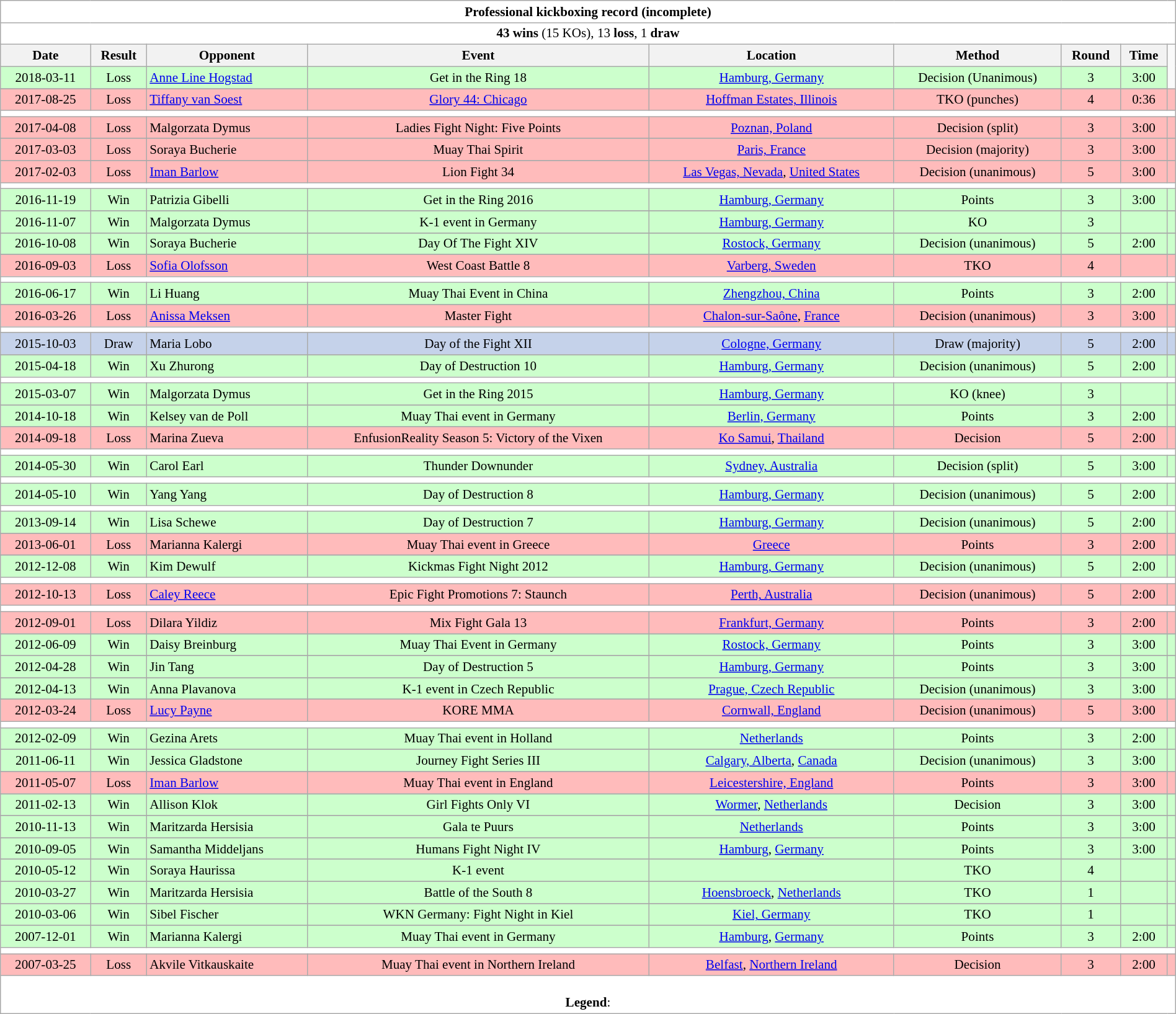<table class="wikitable collapsible" style="font-size:88%; text-align:center; width:100%;">
<tr>
<th colspan=9 style="background:#fff">Professional kickboxing record (incomplete)</th>
</tr>
<tr>
<td colspan=9 style="background:#fff"><strong>43 wins</strong> (15 KOs), 13 <strong>loss</strong>, 1 <strong>draw</strong></td>
</tr>
<tr>
<th>Date</th>
<th>Result</th>
<th>Opponent</th>
<th>Event</th>
<th>Location</th>
<th>Method</th>
<th>Round</th>
<th>Time</th>
</tr>
<tr style="text-align:center; background:#cfc;">
<td>2018-03-11</td>
<td>Loss</td>
<td align=left> <a href='#'>Anne Line Hogstad</a></td>
<td>Get in the Ring 18</td>
<td><a href='#'>Hamburg, Germany</a></td>
<td>Decision (Unanimous)</td>
<td>3</td>
<td>3:00</td>
</tr>
<tr>
</tr>
<tr style="background:#fbb;">
<td>2017-08-25</td>
<td>Loss</td>
<td align=left> <a href='#'>Tiffany van Soest</a></td>
<td><a href='#'>Glory 44: Chicago</a></td>
<td><a href='#'>Hoffman Estates, Illinois</a></td>
<td>TKO (punches)</td>
<td>4</td>
<td>0:36</td>
<td></td>
</tr>
<tr>
<th style=background:white colspan=9></th>
</tr>
<tr style="background:#fbb;">
<td>2017-04-08</td>
<td>Loss</td>
<td align=left> Malgorzata Dymus</td>
<td>Ladies Fight Night: Five Points</td>
<td><a href='#'>Poznan, Poland</a></td>
<td>Decision (split)</td>
<td>3</td>
<td>3:00</td>
<td></td>
</tr>
<tr>
</tr>
<tr style="text-align:center; background:#fbb;">
<td>2017-03-03</td>
<td>Loss</td>
<td align=left> Soraya Bucherie</td>
<td>Muay Thai Spirit</td>
<td><a href='#'>Paris, France</a></td>
<td>Decision (majority)</td>
<td>3</td>
<td>3:00</td>
<td></td>
</tr>
<tr>
</tr>
<tr style="text-align:center; background:#fbb;">
<td>2017-02-03</td>
<td>Loss</td>
<td align=left> <a href='#'>Iman Barlow</a></td>
<td>Lion Fight 34</td>
<td><a href='#'>Las Vegas, Nevada</a>, <a href='#'>United States</a></td>
<td>Decision (unanimous)</td>
<td>5</td>
<td>3:00</td>
<td></td>
</tr>
<tr>
<th style=background:white colspan=9></th>
</tr>
<tr style="background:#cfc;">
<td>2016-11-19</td>
<td>Win</td>
<td align=left> Patrizia Gibelli</td>
<td>Get in the Ring 2016</td>
<td><a href='#'>Hamburg, Germany</a></td>
<td>Points</td>
<td>3</td>
<td>3:00</td>
<td></td>
</tr>
<tr>
</tr>
<tr style="background:#cfc;">
<td>2016-11-07</td>
<td>Win</td>
<td align=left> Malgorzata Dymus</td>
<td>K-1 event in Germany</td>
<td><a href='#'>Hamburg, Germany</a></td>
<td>KO</td>
<td>3</td>
<td></td>
<td></td>
</tr>
<tr>
</tr>
<tr style="background:#cfc;">
<td>2016-10-08</td>
<td>Win</td>
<td align=left> Soraya Bucherie</td>
<td>Day Of The Fight XIV</td>
<td><a href='#'>Rostock, Germany</a></td>
<td>Decision (unanimous)</td>
<td>5</td>
<td>2:00</td>
<td></td>
</tr>
<tr>
</tr>
<tr style="text-align:center; background:#fbb;">
<td>2016-09-03</td>
<td>Loss</td>
<td align=left> <a href='#'>Sofia Olofsson</a></td>
<td>West Coast Battle 8</td>
<td><a href='#'>Varberg, Sweden</a></td>
<td>TKO</td>
<td>4</td>
<td></td>
<td></td>
</tr>
<tr>
<th style=background:white colspan=9></th>
</tr>
<tr style="background:#cfc;">
<td>2016-06-17</td>
<td>Win</td>
<td align=left> Li Huang</td>
<td>Muay Thai Event in China</td>
<td><a href='#'>Zhengzhou, China</a></td>
<td>Points</td>
<td>3</td>
<td>2:00</td>
<td></td>
</tr>
<tr>
</tr>
<tr style="background:#fbb;">
<td>2016-03-26</td>
<td>Loss</td>
<td align=left> <a href='#'>Anissa Meksen</a></td>
<td>Master Fight</td>
<td><a href='#'>Chalon-sur-Saône</a>, <a href='#'>France</a></td>
<td>Decision (unanimous)</td>
<td>3</td>
<td>3:00</td>
<td></td>
</tr>
<tr>
<th style=background:white colspan=8></th>
</tr>
<tr>
</tr>
<tr style="background:#c5d2ea;">
<td>2015-10-03</td>
<td>Draw</td>
<td align=left> Maria Lobo</td>
<td>Day of the Fight XII</td>
<td><a href='#'>Cologne, Germany</a></td>
<td>Draw (majority)</td>
<td>5</td>
<td>2:00</td>
<td></td>
</tr>
<tr>
</tr>
<tr style="background:#cfc;">
<td>2015-04-18</td>
<td>Win</td>
<td align=left> Xu Zhurong</td>
<td>Day of Destruction 10</td>
<td><a href='#'>Hamburg, Germany</a></td>
<td>Decision (unanimous)</td>
<td>5</td>
<td>2:00</td>
<td></td>
</tr>
<tr>
<th style=background:white colspan=9></th>
</tr>
<tr style="background:#cfc;">
<td>2015-03-07</td>
<td>Win</td>
<td align=left> Malgorzata Dymus</td>
<td>Get in the Ring 2015</td>
<td><a href='#'>Hamburg, Germany</a></td>
<td>KO (knee)</td>
<td>3</td>
<td></td>
<td></td>
</tr>
<tr>
</tr>
<tr style="background:#cfc;">
<td>2014-10-18</td>
<td>Win</td>
<td align=left> Kelsey van de Poll</td>
<td>Muay Thai event in Germany</td>
<td><a href='#'>Berlin, Germany</a></td>
<td>Points</td>
<td>3</td>
<td>2:00</td>
<td></td>
</tr>
<tr>
</tr>
<tr style="background:#fbb;">
<td>2014-09-18</td>
<td>Loss</td>
<td align=left> Marina Zueva</td>
<td>EnfusionReality Season 5: Victory of the Vixen</td>
<td><a href='#'>Ko Samui</a>, <a href='#'>Thailand</a></td>
<td>Decision</td>
<td>5</td>
<td>2:00</td>
<td></td>
</tr>
<tr>
<th style=background:white colspan=9></th>
</tr>
<tr style="background:#cfc;">
<td>2014-05-30</td>
<td>Win</td>
<td align=left> Carol Earl</td>
<td>Thunder Downunder</td>
<td><a href='#'>Sydney, Australia</a></td>
<td>Decision (split)</td>
<td>5</td>
<td>3:00</td>
<td></td>
</tr>
<tr>
<th style=background:white colspan=9></th>
</tr>
<tr style="background:#cfc;">
<td>2014-05-10</td>
<td>Win</td>
<td align=left> Yang Yang</td>
<td>Day of Destruction 8</td>
<td><a href='#'>Hamburg, Germany</a></td>
<td>Decision (unanimous)</td>
<td>5</td>
<td>2:00</td>
<td></td>
</tr>
<tr>
<th style=background:white colspan=9></th>
</tr>
<tr style="background:#cfc;">
<td>2013-09-14</td>
<td>Win</td>
<td align=left> Lisa Schewe</td>
<td>Day of Destruction 7</td>
<td><a href='#'>Hamburg, Germany</a></td>
<td>Decision (unanimous)</td>
<td>5</td>
<td>2:00</td>
<td></td>
</tr>
<tr>
</tr>
<tr style="background:#fbb;">
<td>2013-06-01</td>
<td>Loss</td>
<td align=left> Marianna Kalergi</td>
<td>Muay Thai event in Greece</td>
<td><a href='#'>Greece</a></td>
<td>Points</td>
<td>3</td>
<td>2:00</td>
<td></td>
</tr>
<tr>
</tr>
<tr style="background:#cfc;">
<td>2012-12-08</td>
<td>Win</td>
<td align=left> Kim Dewulf</td>
<td>Kickmas Fight Night 2012</td>
<td><a href='#'>Hamburg, Germany</a></td>
<td>Decision (unanimous)</td>
<td>5</td>
<td>2:00</td>
<td></td>
</tr>
<tr>
<th style=background:white colspan=9></th>
</tr>
<tr align="center" bgcolor="#fbb">
<td>2012-10-13</td>
<td>Loss</td>
<td align=left> <a href='#'>Caley Reece</a></td>
<td>Epic Fight Promotions 7: Staunch</td>
<td><a href='#'>Perth, Australia</a></td>
<td>Decision (unanimous)</td>
<td>5</td>
<td>2:00</td>
<td></td>
</tr>
<tr>
<th style=background:white colspan=9></th>
</tr>
<tr style="background:#fbb;">
<td>2012-09-01</td>
<td>Loss</td>
<td align=left> Dilara Yildiz</td>
<td>Mix Fight Gala 13</td>
<td><a href='#'>Frankfurt, Germany</a></td>
<td>Points</td>
<td>3</td>
<td>2:00</td>
<td></td>
</tr>
<tr>
</tr>
<tr style="background:#cfc;">
<td>2012-06-09</td>
<td>Win</td>
<td align=left> Daisy Breinburg</td>
<td>Muay Thai Event in Germany</td>
<td><a href='#'>Rostock, Germany</a></td>
<td>Points</td>
<td>3</td>
<td>3:00</td>
<td></td>
</tr>
<tr>
</tr>
<tr style="background:#cfc;">
<td>2012-04-28</td>
<td>Win</td>
<td align=left> Jin Tang</td>
<td>Day of Destruction 5</td>
<td><a href='#'>Hamburg, Germany</a></td>
<td>Points</td>
<td>3</td>
<td>3:00</td>
<td></td>
</tr>
<tr>
</tr>
<tr style="background:#cfc;">
<td>2012-04-13</td>
<td>Win</td>
<td align=left> Anna Plavanova</td>
<td>K-1 event in Czech Republic</td>
<td><a href='#'>Prague, Czech Republic</a></td>
<td>Decision (unanimous)</td>
<td>3</td>
<td>3:00</td>
<td></td>
</tr>
<tr>
</tr>
<tr style="background:#fbb;">
<td>2012-03-24</td>
<td>Loss</td>
<td align=left> <a href='#'>Lucy Payne</a></td>
<td>KORE MMA</td>
<td><a href='#'>Cornwall, England</a></td>
<td>Decision (unanimous)</td>
<td>5</td>
<td>3:00</td>
<td></td>
</tr>
<tr>
<th style=background:white colspan=9></th>
</tr>
<tr style="background:#cfc;">
<td>2012-02-09</td>
<td>Win</td>
<td align=left> Gezina Arets</td>
<td>Muay Thai event in Holland</td>
<td><a href='#'>Netherlands</a></td>
<td>Points</td>
<td>3</td>
<td>2:00</td>
<td></td>
</tr>
<tr>
</tr>
<tr style="text-align:center; background:#cfc;">
<td>2011-06-11</td>
<td>Win</td>
<td align=left> Jessica Gladstone</td>
<td>Journey Fight Series III</td>
<td><a href='#'>Calgary, Alberta</a>, <a href='#'>Canada</a></td>
<td>Decision (unanimous)</td>
<td>3</td>
<td>3:00</td>
<td></td>
</tr>
<tr>
</tr>
<tr style="background:#fbb;">
<td>2011-05-07</td>
<td>Loss</td>
<td align=left> <a href='#'>Iman Barlow</a></td>
<td>Muay Thai event in England</td>
<td><a href='#'>Leicestershire, England</a></td>
<td>Points</td>
<td>3</td>
<td>3:00</td>
<td></td>
</tr>
<tr>
</tr>
<tr style="background:#cfc;">
<td>2011-02-13</td>
<td>Win</td>
<td align=left> Allison Klok</td>
<td>Girl Fights Only VI</td>
<td><a href='#'>Wormer</a>, <a href='#'>Netherlands</a></td>
<td>Decision</td>
<td>3</td>
<td>3:00</td>
<td></td>
</tr>
<tr>
</tr>
<tr style="background:#cfc;">
<td>2010-11-13</td>
<td>Win</td>
<td align=left> Maritzarda Hersisia</td>
<td>Gala te Puurs</td>
<td><a href='#'>Netherlands</a></td>
<td>Points</td>
<td>3</td>
<td>3:00</td>
<td></td>
</tr>
<tr>
</tr>
<tr style="background:#cfc;">
<td>2010-09-05</td>
<td>Win</td>
<td align=left> Samantha Middeljans</td>
<td>Humans Fight Night IV</td>
<td><a href='#'>Hamburg</a>, <a href='#'>Germany</a></td>
<td>Points</td>
<td>3</td>
<td>3:00</td>
<td></td>
</tr>
<tr>
</tr>
<tr style="background:#cfc;">
<td>2010-05-12</td>
<td>Win</td>
<td align=left> Soraya Haurissa</td>
<td>K-1 event</td>
<td></td>
<td>TKO</td>
<td>4</td>
<td></td>
<td></td>
</tr>
<tr>
</tr>
<tr style="background:#cfc;">
<td>2010-03-27</td>
<td>Win</td>
<td align=left> Maritzarda Hersisia</td>
<td>Battle of the South 8</td>
<td><a href='#'>Hoensbroeck</a>, <a href='#'>Netherlands</a></td>
<td>TKO</td>
<td>1</td>
<td></td>
<td></td>
</tr>
<tr>
</tr>
<tr style="background:#cfc;">
<td>2010-03-06</td>
<td>Win</td>
<td align=left> Sibel Fischer</td>
<td>WKN Germany: Fight Night in Kiel</td>
<td><a href='#'>Kiel, Germany</a></td>
<td>TKO</td>
<td>1</td>
<td></td>
<td></td>
</tr>
<tr>
</tr>
<tr style="background:#cfc;">
<td>2007-12-01</td>
<td>Win</td>
<td align=left> Marianna Kalergi</td>
<td>Muay Thai event in Germany</td>
<td><a href='#'>Hamburg</a>, <a href='#'>Germany</a></td>
<td>Points</td>
<td>3</td>
<td>2:00</td>
<td></td>
</tr>
<tr>
<th style=background:white colspan=9></th>
</tr>
<tr style="background:#fbb;">
<td>2007-03-25</td>
<td>Loss</td>
<td align=left> Akvile Vitkauskaite</td>
<td>Muay Thai event in Northern Ireland</td>
<td><a href='#'>Belfast</a>, <a href='#'>Northern Ireland</a></td>
<td>Decision</td>
<td>3</td>
<td>2:00</td>
<td></td>
</tr>
<tr>
<td colspan=9 style="background:#fff"><br><strong>Legend</strong>: 


</td>
</tr>
</table>
